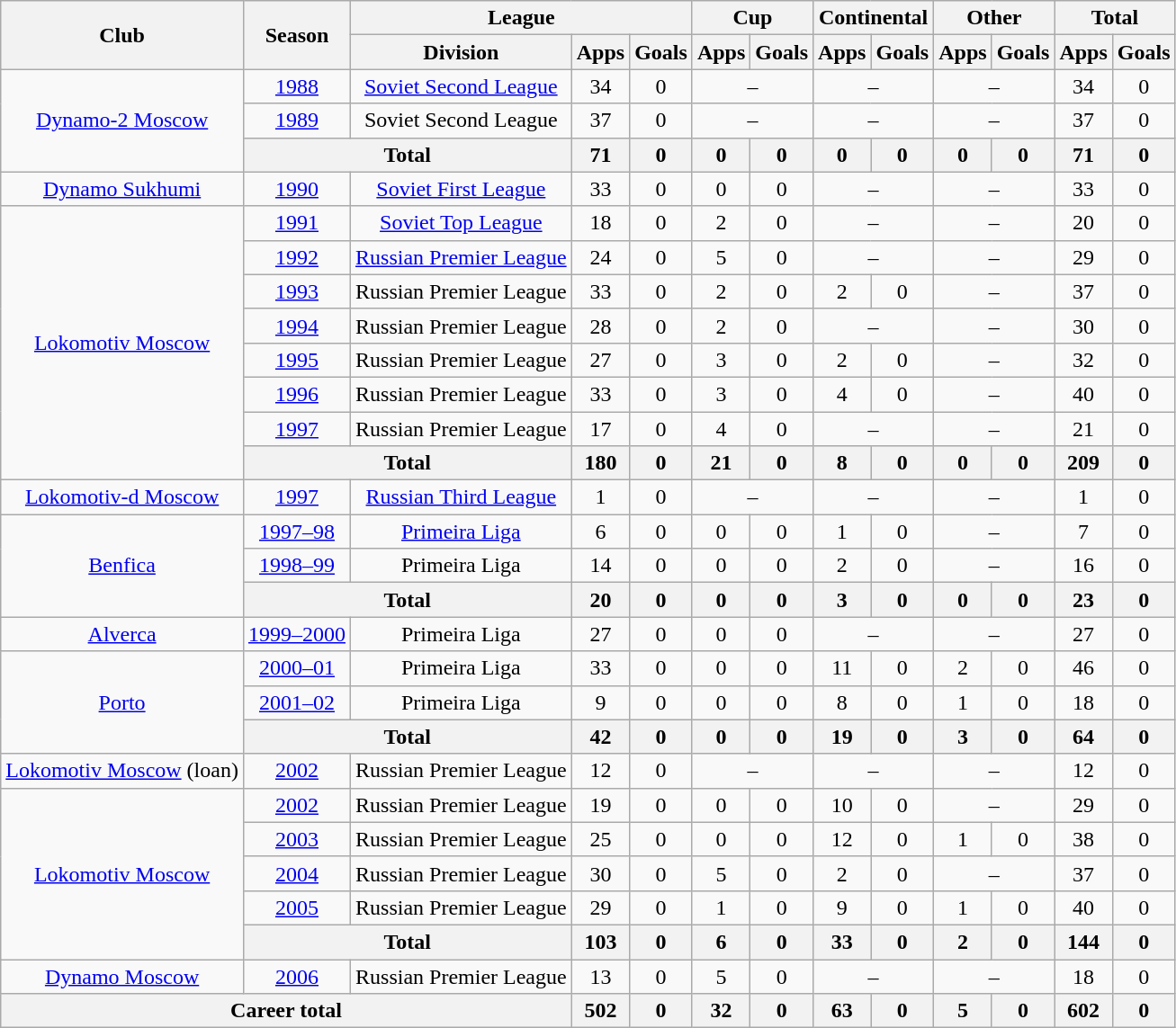<table class="wikitable" style="text-align: center;">
<tr>
<th rowspan=2>Club</th>
<th rowspan=2>Season</th>
<th colspan=3>League</th>
<th colspan=2>Cup</th>
<th colspan=2>Continental</th>
<th colspan=2>Other</th>
<th colspan=2>Total</th>
</tr>
<tr>
<th>Division</th>
<th>Apps</th>
<th>Goals</th>
<th>Apps</th>
<th>Goals</th>
<th>Apps</th>
<th>Goals</th>
<th>Apps</th>
<th>Goals</th>
<th>Apps</th>
<th>Goals</th>
</tr>
<tr>
<td rowspan="3"><a href='#'>Dynamo-2 Moscow</a></td>
<td><a href='#'>1988</a></td>
<td><a href='#'>Soviet Second League</a></td>
<td>34</td>
<td>0</td>
<td colspan=2>–</td>
<td colspan=2>–</td>
<td colspan=2>–</td>
<td>34</td>
<td>0</td>
</tr>
<tr>
<td><a href='#'>1989</a></td>
<td>Soviet Second League</td>
<td>37</td>
<td>0</td>
<td colspan=2>–</td>
<td colspan=2>–</td>
<td colspan=2>–</td>
<td>37</td>
<td>0</td>
</tr>
<tr>
<th colspan=2>Total</th>
<th>71</th>
<th>0</th>
<th>0</th>
<th>0</th>
<th>0</th>
<th>0</th>
<th>0</th>
<th>0</th>
<th>71</th>
<th>0</th>
</tr>
<tr>
<td><a href='#'>Dynamo Sukhumi</a></td>
<td><a href='#'>1990</a></td>
<td><a href='#'>Soviet First League</a></td>
<td>33</td>
<td>0</td>
<td>0</td>
<td>0</td>
<td colspan=2>–</td>
<td colspan=2>–</td>
<td>33</td>
<td>0</td>
</tr>
<tr>
<td rowspan="8"><a href='#'>Lokomotiv Moscow</a></td>
<td><a href='#'>1991</a></td>
<td><a href='#'>Soviet Top League</a></td>
<td>18</td>
<td>0</td>
<td>2</td>
<td>0</td>
<td colspan=2>–</td>
<td colspan=2>–</td>
<td>20</td>
<td>0</td>
</tr>
<tr>
<td><a href='#'>1992</a></td>
<td><a href='#'>Russian Premier League</a></td>
<td>24</td>
<td>0</td>
<td>5</td>
<td>0</td>
<td colspan=2>–</td>
<td colspan=2>–</td>
<td>29</td>
<td>0</td>
</tr>
<tr>
<td><a href='#'>1993</a></td>
<td>Russian Premier League</td>
<td>33</td>
<td>0</td>
<td>2</td>
<td>0</td>
<td>2</td>
<td>0</td>
<td colspan=2>–</td>
<td>37</td>
<td>0</td>
</tr>
<tr>
<td><a href='#'>1994</a></td>
<td>Russian Premier League</td>
<td>28</td>
<td>0</td>
<td>2</td>
<td>0</td>
<td colspan=2>–</td>
<td colspan=2>–</td>
<td>30</td>
<td>0</td>
</tr>
<tr>
<td><a href='#'>1995</a></td>
<td>Russian Premier League</td>
<td>27</td>
<td>0</td>
<td>3</td>
<td>0</td>
<td>2</td>
<td>0</td>
<td colspan=2>–</td>
<td>32</td>
<td>0</td>
</tr>
<tr>
<td><a href='#'>1996</a></td>
<td>Russian Premier League</td>
<td>33</td>
<td>0</td>
<td>3</td>
<td>0</td>
<td>4</td>
<td>0</td>
<td colspan=2>–</td>
<td>40</td>
<td>0</td>
</tr>
<tr>
<td><a href='#'>1997</a></td>
<td>Russian Premier League</td>
<td>17</td>
<td>0</td>
<td>4</td>
<td>0</td>
<td colspan=2>–</td>
<td colspan=2>–</td>
<td>21</td>
<td>0</td>
</tr>
<tr>
<th colspan=2>Total</th>
<th>180</th>
<th>0</th>
<th>21</th>
<th>0</th>
<th>8</th>
<th>0</th>
<th>0</th>
<th>0</th>
<th>209</th>
<th>0</th>
</tr>
<tr>
<td><a href='#'>Lokomotiv-d Moscow</a></td>
<td><a href='#'>1997</a></td>
<td><a href='#'>Russian Third League</a></td>
<td>1</td>
<td>0</td>
<td colspan=2>–</td>
<td colspan=2>–</td>
<td colspan=2>–</td>
<td>1</td>
<td>0</td>
</tr>
<tr>
<td rowspan="3"><a href='#'>Benfica</a></td>
<td><a href='#'>1997–98</a></td>
<td><a href='#'>Primeira Liga</a></td>
<td>6</td>
<td>0</td>
<td>0</td>
<td>0</td>
<td>1</td>
<td>0</td>
<td colspan=2>–</td>
<td>7</td>
<td>0</td>
</tr>
<tr>
<td><a href='#'>1998–99</a></td>
<td>Primeira Liga</td>
<td>14</td>
<td>0</td>
<td>0</td>
<td>0</td>
<td>2</td>
<td>0</td>
<td colspan=2>–</td>
<td>16</td>
<td>0</td>
</tr>
<tr>
<th colspan=2>Total</th>
<th>20</th>
<th>0</th>
<th>0</th>
<th>0</th>
<th>3</th>
<th>0</th>
<th>0</th>
<th>0</th>
<th>23</th>
<th>0</th>
</tr>
<tr>
<td><a href='#'>Alverca</a></td>
<td><a href='#'>1999–2000</a></td>
<td>Primeira Liga</td>
<td>27</td>
<td>0</td>
<td>0</td>
<td>0</td>
<td colspan=2>–</td>
<td colspan=2>–</td>
<td>27</td>
<td>0</td>
</tr>
<tr>
<td rowspan="3"><a href='#'>Porto</a></td>
<td><a href='#'>2000–01</a></td>
<td>Primeira Liga</td>
<td>33</td>
<td>0</td>
<td>0</td>
<td>0</td>
<td>11</td>
<td>0</td>
<td>2</td>
<td>0</td>
<td>46</td>
<td>0</td>
</tr>
<tr>
<td><a href='#'>2001–02</a></td>
<td>Primeira Liga</td>
<td>9</td>
<td>0</td>
<td>0</td>
<td>0</td>
<td>8</td>
<td>0</td>
<td>1</td>
<td>0</td>
<td>18</td>
<td>0</td>
</tr>
<tr>
<th colspan=2>Total</th>
<th>42</th>
<th>0</th>
<th>0</th>
<th>0</th>
<th>19</th>
<th>0</th>
<th>3</th>
<th>0</th>
<th>64</th>
<th>0</th>
</tr>
<tr>
<td><a href='#'>Lokomotiv Moscow</a> (loan)</td>
<td><a href='#'>2002</a></td>
<td>Russian Premier League</td>
<td>12</td>
<td>0</td>
<td colspan=2>–</td>
<td colspan=2>–</td>
<td colspan=2>–</td>
<td>12</td>
<td>0</td>
</tr>
<tr>
<td rowspan="5"><a href='#'>Lokomotiv Moscow</a></td>
<td><a href='#'>2002</a></td>
<td>Russian Premier League</td>
<td>19</td>
<td>0</td>
<td>0</td>
<td>0</td>
<td>10</td>
<td>0</td>
<td colspan=2>–</td>
<td>29</td>
<td>0</td>
</tr>
<tr>
<td><a href='#'>2003</a></td>
<td>Russian Premier League</td>
<td>25</td>
<td>0</td>
<td>0</td>
<td>0</td>
<td>12</td>
<td>0</td>
<td>1</td>
<td>0</td>
<td>38</td>
<td>0</td>
</tr>
<tr>
<td><a href='#'>2004</a></td>
<td>Russian Premier League</td>
<td>30</td>
<td>0</td>
<td>5</td>
<td>0</td>
<td>2</td>
<td>0</td>
<td colspan=2>–</td>
<td>37</td>
<td>0</td>
</tr>
<tr>
<td><a href='#'>2005</a></td>
<td>Russian Premier League</td>
<td>29</td>
<td>0</td>
<td>1</td>
<td>0</td>
<td>9</td>
<td>0</td>
<td>1</td>
<td>0</td>
<td>40</td>
<td>0</td>
</tr>
<tr>
<th colspan=2>Total</th>
<th>103</th>
<th>0</th>
<th>6</th>
<th>0</th>
<th>33</th>
<th>0</th>
<th>2</th>
<th>0</th>
<th>144</th>
<th>0</th>
</tr>
<tr>
<td><a href='#'>Dynamo Moscow</a></td>
<td><a href='#'>2006</a></td>
<td>Russian Premier League</td>
<td>13</td>
<td>0</td>
<td>5</td>
<td>0</td>
<td colspan=2>–</td>
<td colspan=2>–</td>
<td>18</td>
<td>0</td>
</tr>
<tr>
<th colspan=3>Career total</th>
<th>502</th>
<th>0</th>
<th>32</th>
<th>0</th>
<th>63</th>
<th>0</th>
<th>5</th>
<th>0</th>
<th>602</th>
<th>0</th>
</tr>
</table>
